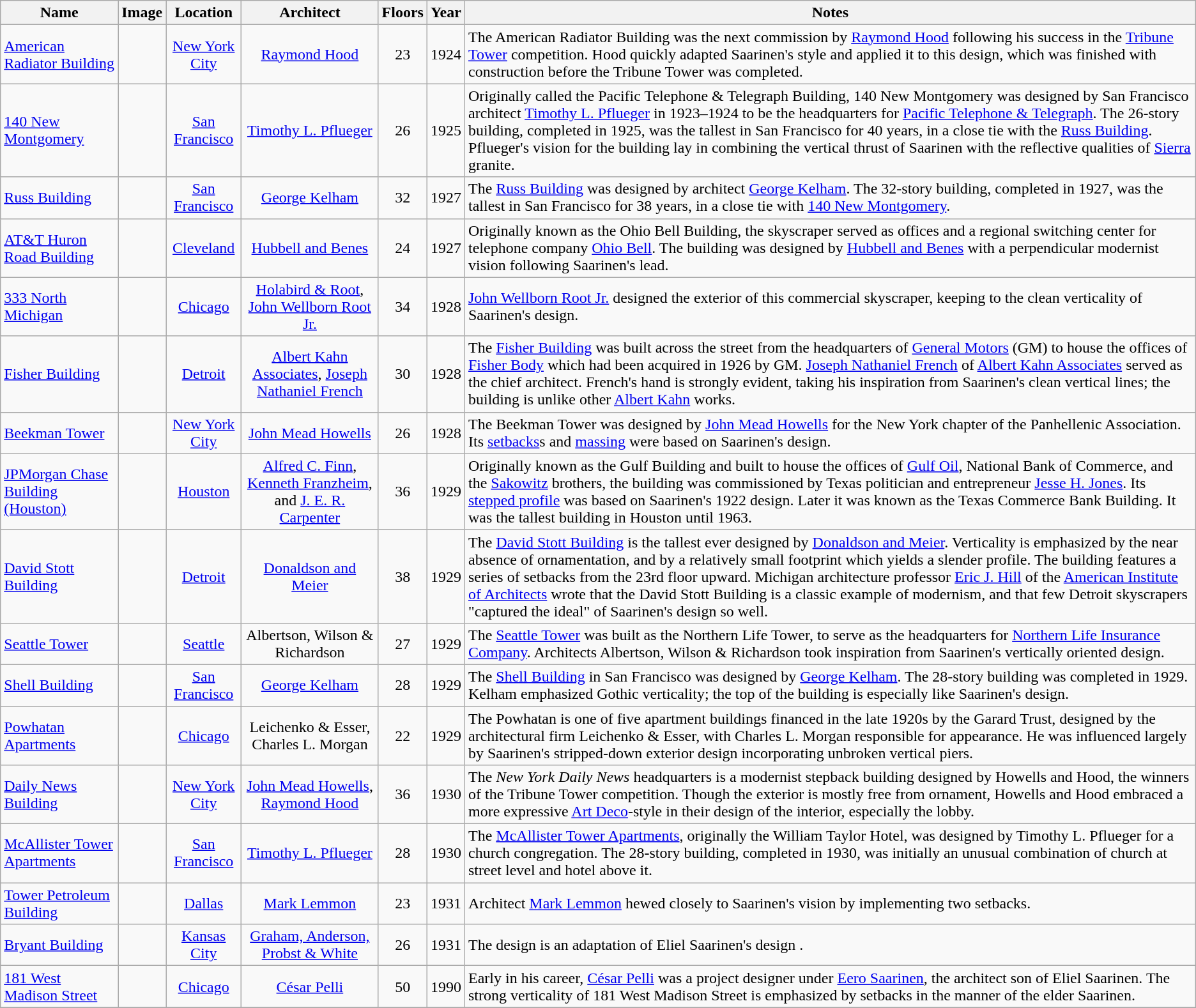<table class="wikitable sortable" style="text-align:center">
<tr>
<th>Name</th>
<th class="unsortable">Image</th>
<th>Location</th>
<th>Architect</th>
<th>Floors</th>
<th>Year</th>
<th class="unsortable">Notes</th>
</tr>
<tr>
<td align=left><a href='#'>American Radiator Building</a></td>
<td></td>
<td><a href='#'>New York City</a></td>
<td><a href='#'>Raymond Hood</a></td>
<td>23</td>
<td>1924</td>
<td align=left>The American Radiator Building was the next commission by <a href='#'>Raymond Hood</a> following his success in the <a href='#'>Tribune Tower</a> competition. Hood quickly adapted Saarinen's style and applied it to this design, which was finished with construction before the Tribune Tower was completed.</td>
</tr>
<tr>
<td align=left><a href='#'>140 New Montgomery</a></td>
<td></td>
<td><a href='#'>San Francisco</a></td>
<td><a href='#'>Timothy L. Pflueger</a></td>
<td>26</td>
<td>1925</td>
<td align=left>Originally called the Pacific Telephone & Telegraph Building, 140 New Montgomery was designed by San Francisco architect <a href='#'>Timothy L. Pflueger</a> in 1923–1924 to be the headquarters for <a href='#'>Pacific Telephone & Telegraph</a>. The 26-story building, completed in 1925, was the tallest in San Francisco for 40 years, in a close tie with the <a href='#'>Russ Building</a>. Pflueger's vision for the building lay in combining the vertical thrust of Saarinen with the reflective qualities of <a href='#'>Sierra</a> granite.</td>
</tr>
<tr>
<td align=left><a href='#'>Russ Building</a></td>
<td></td>
<td><a href='#'>San Francisco</a></td>
<td><a href='#'>George Kelham</a></td>
<td>32</td>
<td>1927</td>
<td align=left>The <a href='#'>Russ Building</a> was designed by architect <a href='#'>George Kelham</a>. The 32-story building, completed in 1927, was the tallest in San Francisco for 38 years, in a close tie with <a href='#'>140 New Montgomery</a>.</td>
</tr>
<tr>
<td align=left><a href='#'>AT&T Huron Road Building</a></td>
<td></td>
<td><a href='#'>Cleveland</a></td>
<td><a href='#'>Hubbell and Benes</a></td>
<td>24</td>
<td>1927</td>
<td align=left>Originally known as the Ohio Bell Building, the skyscraper served as offices and a regional switching center for telephone company <a href='#'>Ohio Bell</a>. The building was designed by <a href='#'>Hubbell and Benes</a> with a perpendicular modernist vision following Saarinen's lead.</td>
</tr>
<tr>
<td align=left><a href='#'>333 North Michigan</a></td>
<td></td>
<td><a href='#'>Chicago</a></td>
<td><a href='#'>Holabird & Root</a>, <a href='#'>John Wellborn Root Jr.</a></td>
<td>34</td>
<td>1928</td>
<td align=left><a href='#'>John Wellborn Root Jr.</a> designed the exterior of this commercial skyscraper, keeping to the clean verticality of Saarinen's design.</td>
</tr>
<tr>
<td align=left><a href='#'>Fisher Building</a></td>
<td></td>
<td><a href='#'>Detroit</a></td>
<td><a href='#'>Albert Kahn Associates</a>, <a href='#'>Joseph Nathaniel French</a></td>
<td>30</td>
<td>1928</td>
<td align=left>The <a href='#'>Fisher Building</a> was built across the street from the headquarters of <a href='#'>General Motors</a> (GM) to house the offices of <a href='#'>Fisher Body</a> which had been acquired in 1926 by GM. <a href='#'>Joseph Nathaniel French</a> of <a href='#'>Albert Kahn Associates</a> served as the chief architect. French's hand is strongly evident, taking his inspiration from Saarinen's clean vertical lines; the building is unlike other <a href='#'>Albert Kahn</a> works.</td>
</tr>
<tr>
<td align=left><a href='#'>Beekman Tower</a></td>
<td></td>
<td><a href='#'>New York City</a></td>
<td><a href='#'>John Mead Howells</a></td>
<td>26</td>
<td>1928</td>
<td align=left>The Beekman Tower was designed by <a href='#'>John Mead Howells</a> for the New York chapter of the Panhellenic Association. Its <a href='#'>setbacks</a>s and <a href='#'>massing</a> were based on Saarinen's design.</td>
</tr>
<tr>
<td align=left><a href='#'>JPMorgan Chase Building (Houston)</a></td>
<td></td>
<td><a href='#'>Houston</a></td>
<td><a href='#'>Alfred C. Finn</a>, <a href='#'>Kenneth Franzheim</a>, and <a href='#'>J. E. R. Carpenter</a></td>
<td>36</td>
<td>1929</td>
<td align=left>Originally known as the Gulf Building and built to house the offices of <a href='#'>Gulf Oil</a>, National Bank of Commerce, and the <a href='#'>Sakowitz</a> brothers, the building was commissioned by Texas politician and entrepreneur <a href='#'>Jesse H. Jones</a>. Its <a href='#'>stepped profile</a> was based on Saarinen's 1922 design. Later it was known as the Texas Commerce Bank Building. It was the tallest building in Houston until 1963.</td>
</tr>
<tr>
<td align=left><a href='#'>David Stott Building</a></td>
<td></td>
<td><a href='#'>Detroit</a></td>
<td><a href='#'>Donaldson and Meier</a></td>
<td>38</td>
<td>1929</td>
<td align=left>The <a href='#'>David Stott Building</a> is the tallest ever designed by <a href='#'>Donaldson and Meier</a>. Verticality is emphasized by the near absence of ornamentation, and by a relatively small footprint which yields a slender profile. The building features a series of setbacks from the 23rd floor upward. Michigan architecture professor <a href='#'>Eric J. Hill</a> of the <a href='#'>American Institute of Architects</a> wrote that the David Stott Building is a classic example of modernism, and that few Detroit skyscrapers "captured the ideal" of Saarinen's design so well.</td>
</tr>
<tr>
<td align=left><a href='#'>Seattle Tower</a></td>
<td></td>
<td><a href='#'>Seattle</a></td>
<td>Albertson, Wilson & Richardson</td>
<td>27</td>
<td>1929</td>
<td align=left>The <a href='#'>Seattle Tower</a> was built as the Northern Life Tower, to serve as the headquarters for <a href='#'>Northern Life Insurance Company</a>. Architects Albertson, Wilson & Richardson took inspiration from Saarinen's vertically oriented design.</td>
</tr>
<tr>
<td align=left><a href='#'>Shell Building</a></td>
<td></td>
<td><a href='#'>San Francisco</a></td>
<td><a href='#'>George Kelham</a></td>
<td>28</td>
<td>1929</td>
<td align=left>The <a href='#'>Shell Building</a> in San Francisco was designed by <a href='#'>George Kelham</a>. The 28-story building was completed in 1929. Kelham emphasized Gothic verticality; the top of the building is especially like Saarinen's design.</td>
</tr>
<tr>
<td align=left><a href='#'>Powhatan Apartments</a></td>
<td></td>
<td><a href='#'>Chicago</a></td>
<td>Leichenko & Esser, Charles L. Morgan</td>
<td>22</td>
<td>1929</td>
<td align=left>The Powhatan is one of five apartment buildings financed in the late 1920s by the Garard Trust, designed by the architectural firm Leichenko & Esser, with Charles L. Morgan responsible for appearance. He was influenced largely by Saarinen's stripped-down exterior design incorporating unbroken vertical piers.</td>
</tr>
<tr>
<td align=left><a href='#'>Daily News Building</a></td>
<td></td>
<td><a href='#'>New York City</a></td>
<td><a href='#'>John Mead Howells</a>, <a href='#'>Raymond Hood</a></td>
<td>36</td>
<td>1930</td>
<td align=left>The <em>New York Daily News</em> headquarters is a modernist stepback building designed by Howells and Hood, the winners of the Tribune Tower competition. Though the exterior is mostly free from ornament, Howells and Hood embraced a more expressive <a href='#'>Art Deco</a>-style in their design of the interior, especially the lobby.</td>
</tr>
<tr>
<td align=left><a href='#'>McAllister Tower Apartments</a></td>
<td></td>
<td><a href='#'>San Francisco</a></td>
<td><a href='#'>Timothy L. Pflueger</a></td>
<td>28</td>
<td>1930</td>
<td align=left>The <a href='#'>McAllister Tower Apartments</a>, originally the William Taylor Hotel, was designed by Timothy L. Pflueger for a church congregation. The 28-story building, completed in 1930, was initially an unusual combination of church at street level and hotel above it.</td>
</tr>
<tr>
<td align=left><a href='#'>Tower Petroleum Building</a></td>
<td></td>
<td><a href='#'>Dallas</a></td>
<td><a href='#'>Mark Lemmon</a></td>
<td>23</td>
<td>1931</td>
<td align=left>Architect <a href='#'>Mark Lemmon</a> hewed closely to Saarinen's vision by implementing two setbacks.</td>
</tr>
<tr>
<td align=left><a href='#'>Bryant Building</a></td>
<td></td>
<td><a href='#'>Kansas City</a></td>
<td><a href='#'>Graham, Anderson, Probst & White</a></td>
<td>26</td>
<td>1931</td>
<td align=left>The design is an adaptation of Eliel Saarinen's design .</td>
</tr>
<tr>
<td align=left><a href='#'>181 West Madison Street</a></td>
<td></td>
<td><a href='#'>Chicago</a></td>
<td><a href='#'>César Pelli</a></td>
<td>50</td>
<td>1990</td>
<td align=left>Early in his career, <a href='#'>César Pelli</a> was a project designer under <a href='#'>Eero Saarinen</a>, the architect son of Eliel Saarinen. The strong verticality of 181 West Madison Street is emphasized by setbacks in the manner of the elder Saarinen.</td>
</tr>
<tr>
</tr>
</table>
